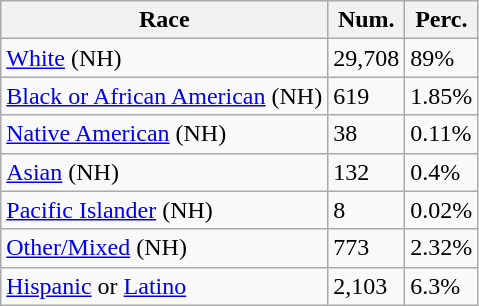<table class="wikitable">
<tr>
<th>Race</th>
<th>Num.</th>
<th>Perc.</th>
</tr>
<tr>
<td><a href='#'>White</a> (NH)</td>
<td>29,708</td>
<td>89%</td>
</tr>
<tr>
<td><a href='#'>Black or African American</a> (NH)</td>
<td>619</td>
<td>1.85%</td>
</tr>
<tr>
<td><a href='#'>Native American</a> (NH)</td>
<td>38</td>
<td>0.11%</td>
</tr>
<tr>
<td><a href='#'>Asian</a> (NH)</td>
<td>132</td>
<td>0.4%</td>
</tr>
<tr>
<td><a href='#'>Pacific Islander</a> (NH)</td>
<td>8</td>
<td>0.02%</td>
</tr>
<tr>
<td><a href='#'>Other/Mixed</a> (NH)</td>
<td>773</td>
<td>2.32%</td>
</tr>
<tr>
<td><a href='#'>Hispanic</a> or <a href='#'>Latino</a></td>
<td>2,103</td>
<td>6.3%</td>
</tr>
</table>
